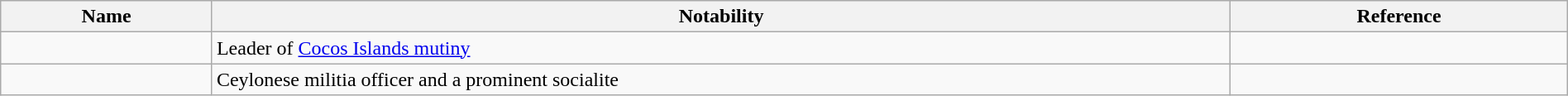<table class="wikitable sortable" style="width:100%">
<tr>
<th style="width:*;">Name</th>
<th style="width:65%;" class="unsortable">Notability</th>
<th style="width:*;" class="unsortable">Reference</th>
</tr>
<tr>
<td></td>
<td>Leader of <a href='#'>Cocos Islands mutiny</a></td>
<td style="text-align:center;"></td>
</tr>
<tr>
<td></td>
<td>Ceylonese militia officer and a prominent socialite</td>
<td style="text-align:center;"></td>
</tr>
</table>
